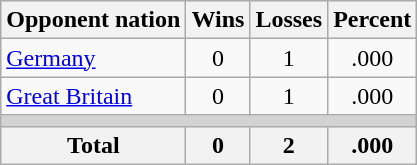<table class=wikitable>
<tr>
<th>Opponent nation</th>
<th>Wins</th>
<th>Losses</th>
<th>Percent</th>
</tr>
<tr align=center>
<td align=left><a href='#'>Germany</a></td>
<td>0</td>
<td>1</td>
<td>.000</td>
</tr>
<tr align=center>
<td align=left><a href='#'>Great Britain</a></td>
<td>0</td>
<td>1</td>
<td>.000</td>
</tr>
<tr>
<td colspan=4 bgcolor=lightgray></td>
</tr>
<tr>
<th>Total</th>
<th>0</th>
<th>2</th>
<th>.000</th>
</tr>
</table>
